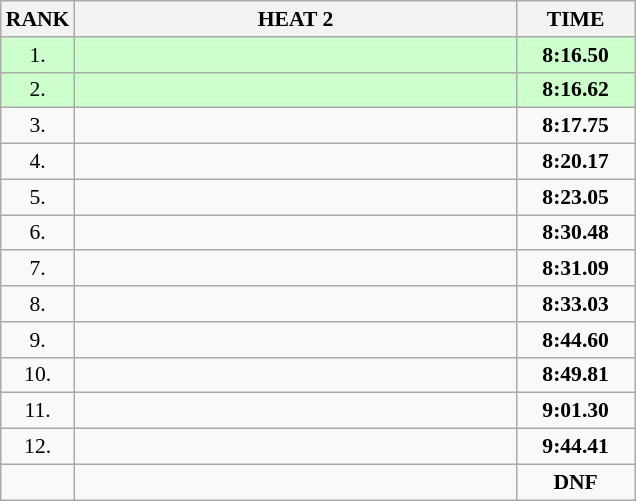<table class="wikitable" style="border-collapse: collapse; font-size: 90%;">
<tr>
<th>RANK</th>
<th style="width: 20em">HEAT 2</th>
<th style="width: 5em">TIME</th>
</tr>
<tr style="background:#ccffcc;">
<td align="center">1.</td>
<td></td>
<td align="center"><strong>8:16.50</strong></td>
</tr>
<tr style="background:#ccffcc;">
<td align="center">2.</td>
<td></td>
<td align="center"><strong>8:16.62</strong></td>
</tr>
<tr>
<td align="center">3.</td>
<td></td>
<td align="center"><strong>8:17.75</strong></td>
</tr>
<tr>
<td align="center">4.</td>
<td></td>
<td align="center"><strong>8:20.17</strong></td>
</tr>
<tr>
<td align="center">5.</td>
<td></td>
<td align="center"><strong>8:23.05</strong></td>
</tr>
<tr>
<td align="center">6.</td>
<td></td>
<td align="center"><strong>8:30.48</strong></td>
</tr>
<tr>
<td align="center">7.</td>
<td></td>
<td align="center"><strong>8:31.09</strong></td>
</tr>
<tr>
<td align="center">8.</td>
<td></td>
<td align="center"><strong>8:33.03</strong></td>
</tr>
<tr>
<td align="center">9.</td>
<td></td>
<td align="center"><strong>8:44.60</strong></td>
</tr>
<tr>
<td align="center">10.</td>
<td></td>
<td align="center"><strong>8:49.81</strong></td>
</tr>
<tr>
<td align="center">11.</td>
<td></td>
<td align="center"><strong>9:01.30</strong></td>
</tr>
<tr>
<td align="center">12.</td>
<td></td>
<td align="center"><strong>9:44.41</strong></td>
</tr>
<tr>
<td align="center"></td>
<td></td>
<td align="center"><strong>DNF</strong></td>
</tr>
</table>
